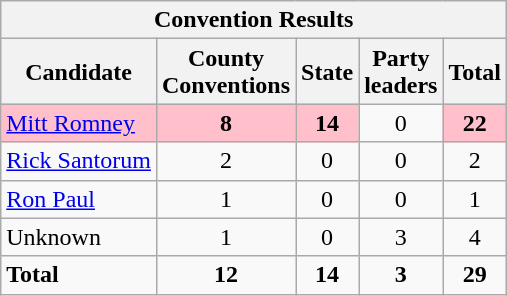<table class=wikitable>
<tr>
<th colspan=6>Convention Results</th>
</tr>
<tr>
<th>Candidate</th>
<th>County<br>Conventions</th>
<th>State</th>
<th>Party<br>leaders</th>
<th>Total</th>
</tr>
<tr style="text-align:center;">
<td align="left" bgcolor="pink"> <a href='#'>Mitt Romney</a></td>
<td bgcolor="pink"><strong>8</strong></td>
<td bgcolor="pink"><strong>14</strong></td>
<td>0</td>
<td bgcolor="pink"><strong>22</strong></td>
</tr>
<tr style="text-align:center;">
<td align="left"><a href='#'>Rick Santorum</a></td>
<td>2</td>
<td>0</td>
<td>0</td>
<td>2</td>
</tr>
<tr style="text-align:center;">
<td align="left"><a href='#'>Ron Paul</a></td>
<td>1</td>
<td>0</td>
<td>0</td>
<td>1</td>
</tr>
<tr style="text-align:center;">
<td align="left">Unknown</td>
<td>1</td>
<td>0</td>
<td>3</td>
<td>4</td>
</tr>
<tr style="text-align:center;">
<td align="left"><strong>Total</strong></td>
<td><strong>12</strong></td>
<td><strong>14</strong></td>
<td><strong>3</strong></td>
<td><strong>29</strong></td>
</tr>
</table>
